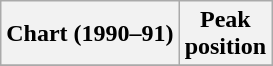<table class="wikitable sortable plainrowheaders">
<tr>
<th>Chart (1990–91)</th>
<th>Peak<br>position</th>
</tr>
<tr>
</tr>
</table>
